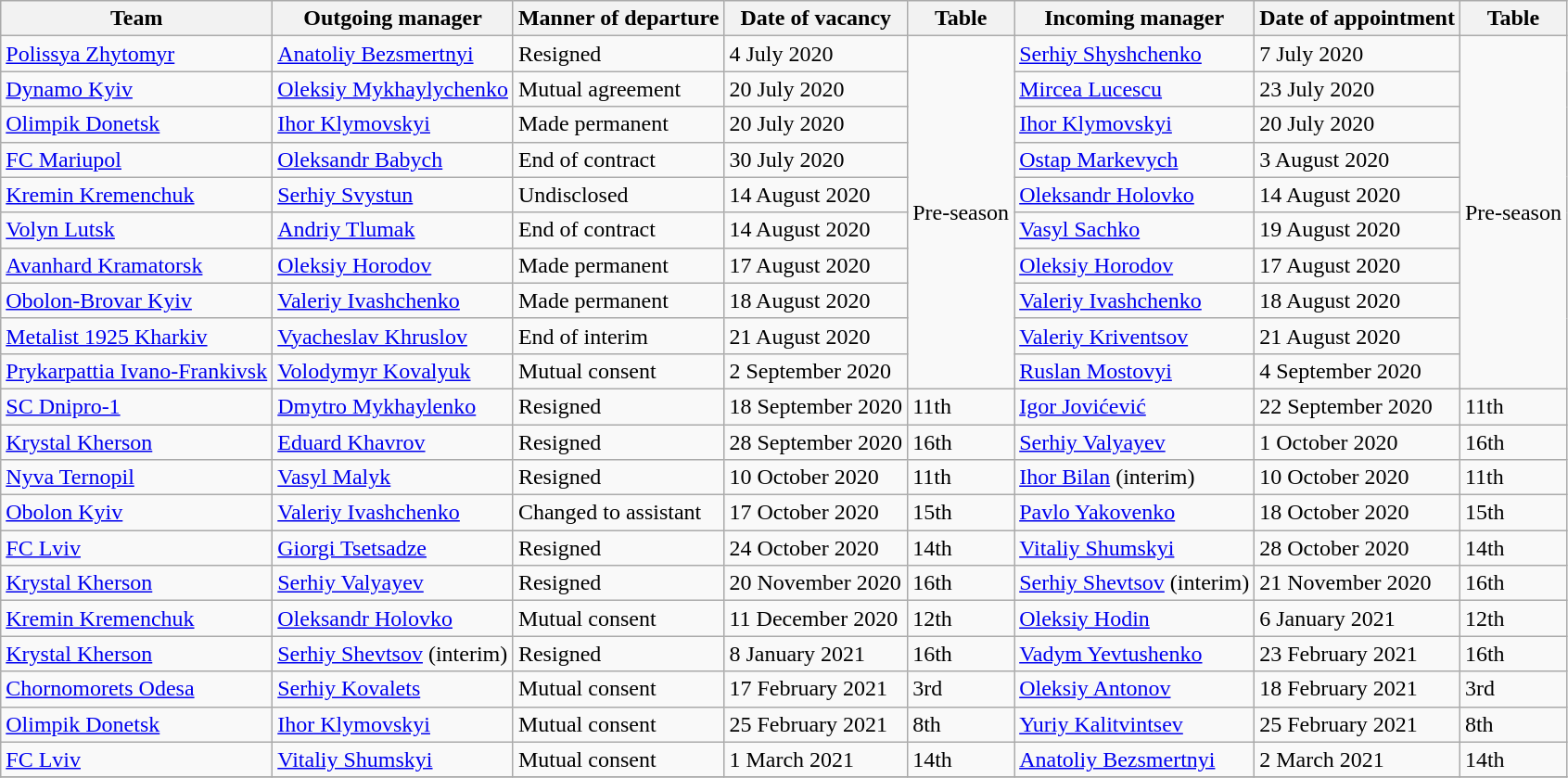<table class="wikitable sortable">
<tr>
<th>Team</th>
<th>Outgoing manager</th>
<th>Manner of departure</th>
<th>Date of vacancy</th>
<th>Table</th>
<th>Incoming manager</th>
<th>Date of appointment</th>
<th>Table</th>
</tr>
<tr>
<td><a href='#'>Polissya Zhytomyr</a></td>
<td> <a href='#'>Anatoliy Bezsmertnyi</a></td>
<td>Resigned</td>
<td>4 July 2020</td>
<td rowspan=10>Pre-season</td>
<td> <a href='#'>Serhiy Shyshchenko</a></td>
<td>7 July 2020</td>
<td rowspan=10>Pre-season</td>
</tr>
<tr>
<td><a href='#'>Dynamo Kyiv</a></td>
<td> <a href='#'>Oleksiy Mykhaylychenko</a></td>
<td>Mutual agreement</td>
<td>20 July 2020</td>
<td> <a href='#'>Mircea Lucescu</a></td>
<td>23 July 2020</td>
</tr>
<tr>
<td><a href='#'>Olimpik Donetsk</a></td>
<td> <a href='#'>Ihor Klymovskyi</a> </td>
<td>Made permanent</td>
<td>20 July 2020</td>
<td> <a href='#'>Ihor Klymovskyi</a></td>
<td>20 July 2020</td>
</tr>
<tr>
<td><a href='#'>FC Mariupol</a></td>
<td> <a href='#'>Oleksandr Babych</a></td>
<td>End of contract</td>
<td>30 July 2020</td>
<td> <a href='#'>Ostap Markevych</a></td>
<td>3 August 2020</td>
</tr>
<tr>
<td><a href='#'>Kremin Kremenchuk</a></td>
<td> <a href='#'>Serhiy Svystun</a></td>
<td>Undisclosed</td>
<td>14 August 2020</td>
<td> <a href='#'>Oleksandr Holovko</a></td>
<td>14 August 2020</td>
</tr>
<tr>
<td><a href='#'>Volyn Lutsk</a></td>
<td> <a href='#'>Andriy Tlumak</a></td>
<td>End of contract</td>
<td>14 August 2020</td>
<td> <a href='#'>Vasyl Sachko</a></td>
<td>19 August 2020</td>
</tr>
<tr>
<td><a href='#'>Avanhard Kramatorsk</a></td>
<td> <a href='#'>Oleksiy Horodov</a> </td>
<td>Made permanent</td>
<td>17 August 2020</td>
<td> <a href='#'>Oleksiy Horodov</a></td>
<td>17 August 2020</td>
</tr>
<tr>
<td><a href='#'>Obolon-Brovar Kyiv</a></td>
<td> <a href='#'>Valeriy Ivashchenko</a> </td>
<td>Made permanent</td>
<td>18 August 2020</td>
<td> <a href='#'>Valeriy Ivashchenko</a></td>
<td>18 August 2020</td>
</tr>
<tr>
<td><a href='#'>Metalist 1925 Kharkiv</a></td>
<td> <a href='#'>Vyacheslav Khruslov</a> </td>
<td>End of interim</td>
<td>21 August 2020</td>
<td> <a href='#'>Valeriy Kriventsov</a></td>
<td>21 August 2020</td>
</tr>
<tr>
<td><a href='#'>Prykarpattia Ivano-Frankivsk</a></td>
<td> <a href='#'>Volodymyr Kovalyuk</a></td>
<td>Mutual consent</td>
<td>2 September 2020</td>
<td> <a href='#'>Ruslan Mostovyi</a></td>
<td>4 September 2020</td>
</tr>
<tr>
<td><a href='#'>SC Dnipro-1</a></td>
<td> <a href='#'>Dmytro Mykhaylenko</a></td>
<td>Resigned</td>
<td>18 September 2020</td>
<td>11th</td>
<td> <a href='#'>Igor Jovićević</a></td>
<td>22 September 2020</td>
<td>11th</td>
</tr>
<tr>
<td><a href='#'>Krystal Kherson</a></td>
<td> <a href='#'>Eduard Khavrov</a></td>
<td>Resigned</td>
<td>28 September 2020</td>
<td>16th</td>
<td> <a href='#'>Serhiy Valyayev</a></td>
<td>1 October 2020</td>
<td>16th</td>
</tr>
<tr>
<td><a href='#'>Nyva Ternopil</a></td>
<td> <a href='#'>Vasyl Malyk</a></td>
<td>Resigned</td>
<td>10 October 2020</td>
<td>11th</td>
<td> <a href='#'>Ihor Bilan</a> (interim)</td>
<td>10 October 2020</td>
<td>11th</td>
</tr>
<tr>
<td><a href='#'>Obolon Kyiv</a></td>
<td> <a href='#'>Valeriy Ivashchenko</a></td>
<td>Changed to assistant</td>
<td>17 October 2020</td>
<td>15th</td>
<td> <a href='#'>Pavlo Yakovenko</a></td>
<td>18 October 2020</td>
<td>15th</td>
</tr>
<tr>
<td><a href='#'>FC Lviv</a></td>
<td> <a href='#'>Giorgi Tsetsadze</a></td>
<td>Resigned</td>
<td>24 October 2020</td>
<td>14th</td>
<td> <a href='#'>Vitaliy Shumskyi</a> </td>
<td>28 October 2020</td>
<td>14th</td>
</tr>
<tr>
<td><a href='#'>Krystal Kherson</a></td>
<td> <a href='#'>Serhiy Valyayev</a></td>
<td>Resigned</td>
<td>20 November 2020</td>
<td>16th</td>
<td> <a href='#'>Serhiy Shevtsov</a> (interim)</td>
<td>21 November 2020</td>
<td>16th</td>
</tr>
<tr>
<td><a href='#'>Kremin Kremenchuk</a></td>
<td> <a href='#'>Oleksandr Holovko</a></td>
<td>Mutual consent</td>
<td>11 December 2020</td>
<td>12th</td>
<td> <a href='#'>Oleksiy Hodin</a></td>
<td>6 January 2021</td>
<td>12th</td>
</tr>
<tr>
<td><a href='#'>Krystal Kherson</a></td>
<td> <a href='#'>Serhiy Shevtsov</a> (interim)</td>
<td>Resigned</td>
<td>8 January 2021</td>
<td>16th</td>
<td> <a href='#'>Vadym Yevtushenko</a></td>
<td>23 February 2021</td>
<td>16th</td>
</tr>
<tr>
<td><a href='#'>Chornomorets Odesa</a></td>
<td> <a href='#'>Serhiy Kovalets</a></td>
<td>Mutual consent</td>
<td>17 February 2021</td>
<td>3rd</td>
<td> <a href='#'>Oleksiy Antonov</a></td>
<td>18 February 2021</td>
<td>3rd</td>
</tr>
<tr>
<td><a href='#'>Olimpik Donetsk</a></td>
<td> <a href='#'>Ihor Klymovskyi</a></td>
<td>Mutual consent</td>
<td>25 February 2021</td>
<td>8th</td>
<td> <a href='#'>Yuriy Kalitvintsev</a></td>
<td>25 February 2021</td>
<td>8th</td>
</tr>
<tr>
<td><a href='#'>FC Lviv</a></td>
<td> <a href='#'>Vitaliy Shumskyi</a> </td>
<td>Mutual consent</td>
<td>1 March 2021</td>
<td>14th</td>
<td> <a href='#'>Anatoliy Bezsmertnyi</a></td>
<td>2 March 2021</td>
<td>14th</td>
</tr>
<tr>
</tr>
</table>
